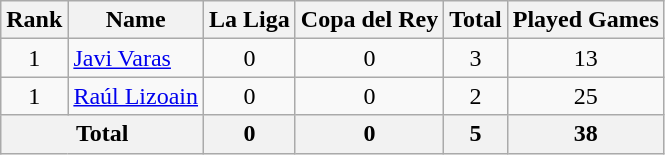<table class="wikitable" style="text-align: center;">
<tr>
<th>Rank</th>
<th>Name</th>
<th>La Liga</th>
<th>Copa del Rey</th>
<th>Total</th>
<th>Played Games</th>
</tr>
<tr>
<td>1</td>
<td align=left> <a href='#'>Javi Varas</a></td>
<td>0</td>
<td>0</td>
<td>3</td>
<td>13</td>
</tr>
<tr>
<td>1</td>
<td align=left> <a href='#'>Raúl Lizoain</a></td>
<td>0</td>
<td>0</td>
<td>2</td>
<td>25</td>
</tr>
<tr>
<th colspan=2>Total</th>
<th>0</th>
<th>0</th>
<th>5</th>
<th>38</th>
</tr>
</table>
